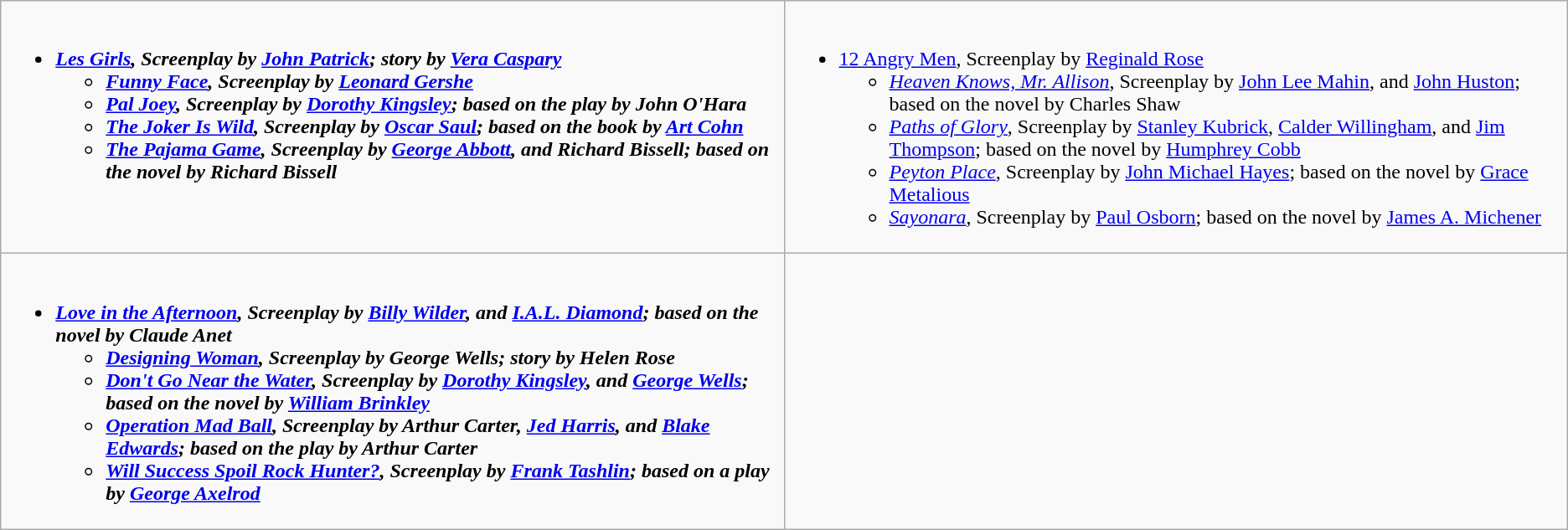<table class="wikitable">
<tr>
<td valign="top" width="50%"><br><ul><li><strong><em><a href='#'>Les Girls</a><em>, Screenplay by <a href='#'>John Patrick</a>; story by <a href='#'>Vera Caspary</a><strong><ul><li></em><a href='#'>Funny Face</a><em>, Screenplay by <a href='#'>Leonard Gershe</a></li><li></em><a href='#'>Pal Joey</a><em>, Screenplay by <a href='#'>Dorothy Kingsley</a>; based on the play by John O'Hara</li><li></em><a href='#'>The Joker Is Wild</a><em>, Screenplay by <a href='#'>Oscar Saul</a>; based on the book by <a href='#'>Art Cohn</a></li><li></em><a href='#'>The Pajama Game</a><em>, Screenplay by <a href='#'>George Abbott</a>, and Richard Bissell; based on the novel by Richard Bissell</li></ul></li></ul></td>
<td valign="top"><br><ul><li></em></strong><a href='#'>12 Angry Men</a></em>, Screenplay by <a href='#'>Reginald Rose</a></strong><ul><li><em><a href='#'>Heaven Knows, Mr. Allison</a></em>, Screenplay by <a href='#'>John Lee Mahin</a>, and <a href='#'>John Huston</a>; based on the novel by Charles Shaw</li><li><em><a href='#'>Paths of Glory</a></em>, Screenplay by <a href='#'>Stanley Kubrick</a>, <a href='#'>Calder Willingham</a>, and <a href='#'>Jim Thompson</a>; based on the novel by <a href='#'>Humphrey Cobb</a></li><li><em><a href='#'>Peyton Place</a></em>, Screenplay by <a href='#'>John Michael Hayes</a>; based on the novel by <a href='#'>Grace Metalious</a></li><li><em><a href='#'>Sayonara</a></em>, Screenplay by <a href='#'>Paul Osborn</a>; based on the novel by <a href='#'>James A. Michener</a></li></ul></li></ul></td>
</tr>
<tr>
<td valign="top"><br><ul><li><strong><em><a href='#'>Love in the Afternoon</a><em>, Screenplay by <a href='#'>Billy Wilder</a>, and <a href='#'>I.A.L. Diamond</a>; based on the novel by Claude Anet<strong><ul><li></em><a href='#'>Designing Woman</a><em>, Screenplay by George Wells; story by Helen Rose</li><li></em><a href='#'>Don't Go Near the Water</a><em>, Screenplay by <a href='#'>Dorothy Kingsley</a>, and <a href='#'>George Wells</a>; based on the novel by <a href='#'>William Brinkley</a></li><li></em><a href='#'>Operation Mad Ball</a><em>, Screenplay by Arthur Carter, <a href='#'>Jed Harris</a>, and <a href='#'>Blake Edwards</a>; based on the play by Arthur Carter</li><li></em><a href='#'>Will Success Spoil Rock Hunter?</a><em>, Screenplay by <a href='#'>Frank Tashlin</a>; based on a play by <a href='#'>George Axelrod</a></li></ul></li></ul></td>
<td></td>
</tr>
</table>
